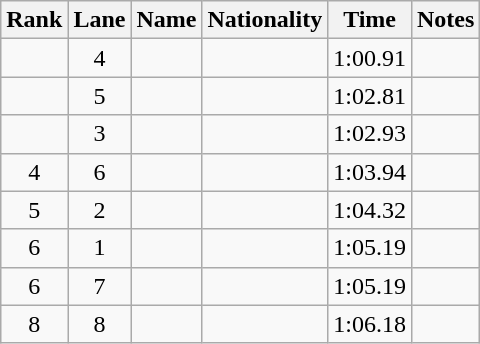<table class="wikitable sortable" style="text-align:center">
<tr>
<th>Rank</th>
<th>Lane</th>
<th>Name</th>
<th>Nationality</th>
<th>Time</th>
<th>Notes</th>
</tr>
<tr>
<td></td>
<td>4</td>
<td align=left></td>
<td align=left></td>
<td>1:00.91</td>
<td><strong></strong></td>
</tr>
<tr>
<td></td>
<td>5</td>
<td align=left></td>
<td align=left></td>
<td>1:02.81</td>
<td></td>
</tr>
<tr>
<td></td>
<td>3</td>
<td align=left></td>
<td align=left></td>
<td>1:02.93</td>
<td></td>
</tr>
<tr>
<td>4</td>
<td>6</td>
<td align=left></td>
<td align=left></td>
<td>1:03.94</td>
<td></td>
</tr>
<tr>
<td>5</td>
<td>2</td>
<td align=left></td>
<td align=left></td>
<td>1:04.32</td>
<td></td>
</tr>
<tr>
<td>6</td>
<td>1</td>
<td align=left></td>
<td align=left></td>
<td>1:05.19</td>
<td></td>
</tr>
<tr>
<td>6</td>
<td>7</td>
<td align=left></td>
<td align=left></td>
<td>1:05.19</td>
<td></td>
</tr>
<tr>
<td>8</td>
<td>8</td>
<td align=left></td>
<td align=left></td>
<td>1:06.18</td>
<td></td>
</tr>
</table>
